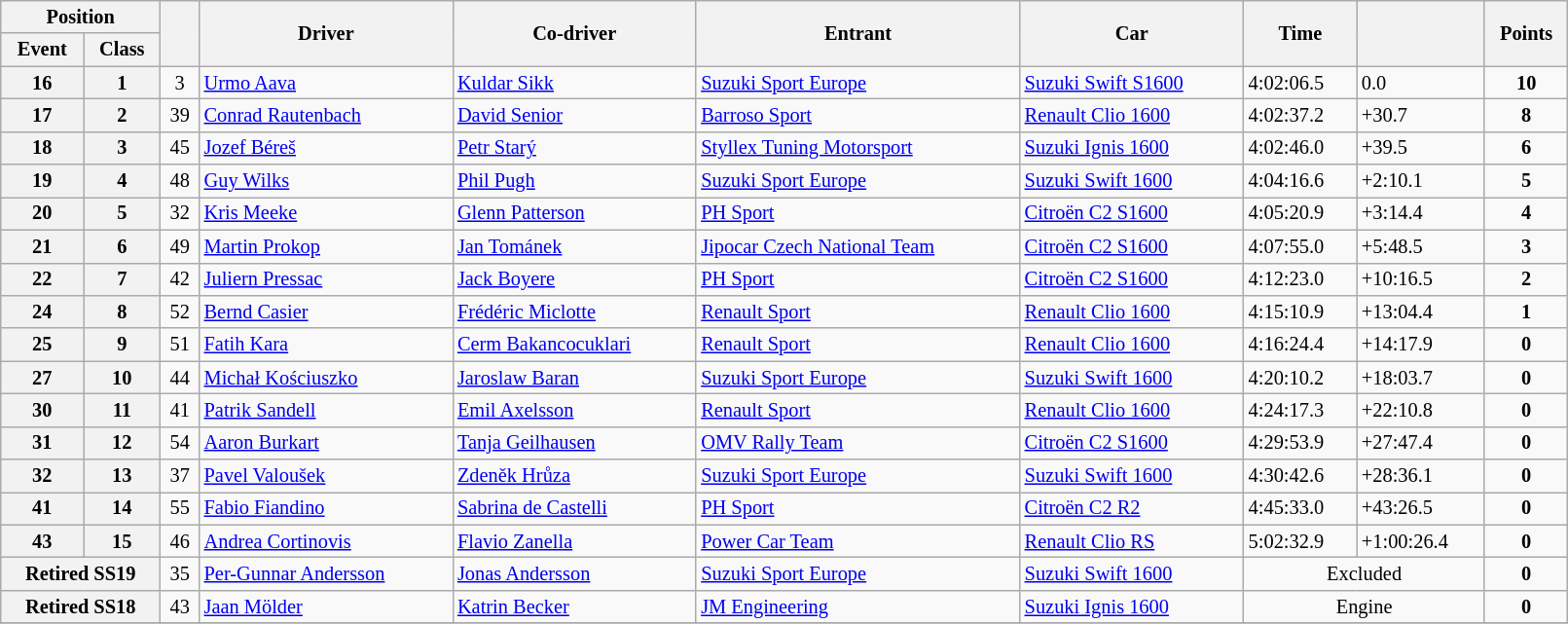<table class="wikitable" width=85% style="font-size: 85%;">
<tr>
<th colspan="2">Position</th>
<th rowspan="2"></th>
<th rowspan="2">Driver</th>
<th rowspan="2">Co-driver</th>
<th rowspan="2">Entrant</th>
<th rowspan="2">Car</th>
<th rowspan="2">Time</th>
<th rowspan="2"></th>
<th rowspan="2">Points</th>
</tr>
<tr>
<th>Event</th>
<th>Class</th>
</tr>
<tr>
<th>16</th>
<th>1</th>
<td align="center">3</td>
<td> <a href='#'>Urmo Aava</a></td>
<td> <a href='#'>Kuldar Sikk</a></td>
<td><a href='#'>Suzuki Sport Europe</a></td>
<td><a href='#'>Suzuki Swift S1600</a></td>
<td>4:02:06.5</td>
<td>0.0</td>
<td align="center"><strong>10</strong></td>
</tr>
<tr>
<th>17</th>
<th>2</th>
<td align="center">39</td>
<td> <a href='#'>Conrad Rautenbach</a></td>
<td> <a href='#'>David Senior</a></td>
<td><a href='#'>Barroso Sport</a></td>
<td><a href='#'>Renault Clio 1600</a></td>
<td>4:02:37.2</td>
<td>+30.7</td>
<td align="center"><strong>8</strong></td>
</tr>
<tr>
<th>18</th>
<th>3</th>
<td align="center">45</td>
<td> <a href='#'>Jozef Béreš</a></td>
<td> <a href='#'>Petr Starý</a></td>
<td><a href='#'>Styllex Tuning Motorsport</a></td>
<td><a href='#'>Suzuki Ignis 1600</a></td>
<td>4:02:46.0</td>
<td>+39.5</td>
<td align="center"><strong>6</strong></td>
</tr>
<tr>
<th>19</th>
<th>4</th>
<td align="center">48</td>
<td> <a href='#'>Guy Wilks</a></td>
<td> <a href='#'>Phil Pugh</a></td>
<td><a href='#'>Suzuki Sport Europe</a></td>
<td><a href='#'>Suzuki Swift 1600</a></td>
<td>4:04:16.6</td>
<td>+2:10.1</td>
<td align="center"><strong>5</strong></td>
</tr>
<tr>
<th>20</th>
<th>5</th>
<td align="center">32</td>
<td> <a href='#'>Kris Meeke</a></td>
<td> <a href='#'>Glenn Patterson</a></td>
<td><a href='#'>PH Sport</a></td>
<td><a href='#'>Citroën C2 S1600</a></td>
<td>4:05:20.9</td>
<td>+3:14.4</td>
<td align="center"><strong>4</strong></td>
</tr>
<tr>
<th>21</th>
<th>6</th>
<td align="center">49</td>
<td> <a href='#'>Martin Prokop</a></td>
<td> <a href='#'>Jan Tománek</a></td>
<td><a href='#'>Jipocar Czech National Team</a></td>
<td><a href='#'>Citroën C2 S1600</a></td>
<td>4:07:55.0</td>
<td>+5:48.5</td>
<td align="center"><strong>3</strong></td>
</tr>
<tr>
<th>22</th>
<th>7</th>
<td align="center">42</td>
<td> <a href='#'>Juliern Pressac</a></td>
<td> <a href='#'>Jack Boyere</a></td>
<td><a href='#'>PH Sport</a></td>
<td><a href='#'>Citroën C2 S1600</a></td>
<td>4:12:23.0</td>
<td>+10:16.5</td>
<td align="center"><strong>2</strong></td>
</tr>
<tr>
<th>24</th>
<th>8</th>
<td align="center">52</td>
<td> <a href='#'>Bernd Casier</a></td>
<td> <a href='#'>Frédéric Miclotte</a></td>
<td><a href='#'>Renault Sport</a></td>
<td><a href='#'>Renault Clio 1600</a></td>
<td>4:15:10.9</td>
<td>+13:04.4</td>
<td align="center"><strong>1</strong></td>
</tr>
<tr>
<th>25</th>
<th>9</th>
<td align="center">51</td>
<td> <a href='#'>Fatih Kara</a></td>
<td> <a href='#'>Cerm Bakancocuklari</a></td>
<td><a href='#'>Renault Sport</a></td>
<td><a href='#'>Renault Clio 1600</a></td>
<td>4:16:24.4</td>
<td>+14:17.9</td>
<td align="center"><strong>0</strong></td>
</tr>
<tr>
<th>27</th>
<th>10</th>
<td align="center">44</td>
<td> <a href='#'>Michał Kościuszko</a></td>
<td> <a href='#'>Jaroslaw Baran</a></td>
<td><a href='#'>Suzuki Sport Europe</a></td>
<td><a href='#'>Suzuki Swift 1600</a></td>
<td>4:20:10.2</td>
<td>+18:03.7</td>
<td align="center"><strong>0</strong></td>
</tr>
<tr>
<th>30</th>
<th>11</th>
<td align="center">41</td>
<td> <a href='#'>Patrik Sandell</a></td>
<td> <a href='#'>Emil Axelsson</a></td>
<td><a href='#'>Renault Sport</a></td>
<td><a href='#'>Renault Clio 1600</a></td>
<td>4:24:17.3</td>
<td>+22:10.8</td>
<td align="center"><strong>0</strong></td>
</tr>
<tr>
<th>31</th>
<th>12</th>
<td align="center">54</td>
<td> <a href='#'>Aaron Burkart</a></td>
<td> <a href='#'>Tanja Geilhausen</a></td>
<td><a href='#'>OMV Rally Team</a></td>
<td><a href='#'>Citroën C2 S1600</a></td>
<td>4:29:53.9</td>
<td>+27:47.4</td>
<td align="center"><strong>0</strong></td>
</tr>
<tr>
<th>32</th>
<th>13</th>
<td align="center">37</td>
<td> <a href='#'>Pavel Valoušek</a></td>
<td> <a href='#'>Zdeněk Hrůza</a></td>
<td><a href='#'>Suzuki Sport Europe</a></td>
<td><a href='#'>Suzuki Swift 1600</a></td>
<td>4:30:42.6</td>
<td>+28:36.1</td>
<td align="center"><strong>0</strong></td>
</tr>
<tr>
<th>41</th>
<th>14</th>
<td align="center">55</td>
<td> <a href='#'>Fabio Fiandino</a></td>
<td> <a href='#'>Sabrina de Castelli</a></td>
<td><a href='#'>PH Sport</a></td>
<td><a href='#'>Citroën C2 R2</a></td>
<td>4:45:33.0</td>
<td>+43:26.5</td>
<td align="center"><strong>0</strong></td>
</tr>
<tr>
<th>43</th>
<th>15</th>
<td align="center">46</td>
<td> <a href='#'>Andrea Cortinovis</a></td>
<td> <a href='#'>Flavio Zanella</a></td>
<td><a href='#'>Power Car Team</a></td>
<td><a href='#'>Renault Clio RS</a></td>
<td>5:02:32.9</td>
<td>+1:00:26.4</td>
<td align="center"><strong>0</strong></td>
</tr>
<tr>
<th colspan="2">Retired SS19</th>
<td align="center">35</td>
<td> <a href='#'>Per-Gunnar Andersson</a></td>
<td> <a href='#'>Jonas Andersson</a></td>
<td><a href='#'>Suzuki Sport Europe</a></td>
<td><a href='#'>Suzuki Swift 1600</a></td>
<td colspan="2" align="center">Excluded</td>
<td align="center"><strong>0</strong></td>
</tr>
<tr>
<th colspan="2">Retired SS18</th>
<td align="center">43</td>
<td> <a href='#'>Jaan Mölder</a></td>
<td> <a href='#'>Katrin Becker</a></td>
<td><a href='#'>JM Engineering</a></td>
<td><a href='#'>Suzuki Ignis 1600</a></td>
<td colspan="2" align="center">Engine</td>
<td align="center"><strong>0</strong></td>
</tr>
<tr>
</tr>
</table>
